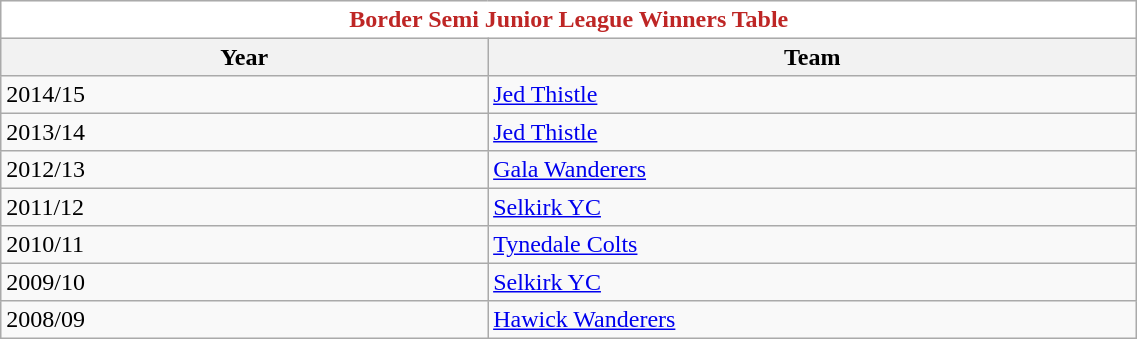<table class="wikitable sortable" style="text-align:left; line-height:110%; font-size:100%; width:60%;">
<tr>
<td colspan=4 align=center  style="background-color:#ffffff;color:#BE2625"><strong>Border Semi Junior League Winners Table</strong></td>
</tr>
<tr>
<th width="30%">Year</th>
<th width="40%">Team</th>
</tr>
<tr>
<td>2014/15</td>
<td><a href='#'>Jed Thistle</a></td>
</tr>
<tr>
<td>2013/14</td>
<td><a href='#'>Jed Thistle</a></td>
</tr>
<tr>
<td>2012/13</td>
<td><a href='#'>Gala Wanderers</a></td>
</tr>
<tr>
<td>2011/12</td>
<td><a href='#'>Selkirk YC</a></td>
</tr>
<tr>
<td>2010/11</td>
<td><a href='#'>Tynedale Colts</a></td>
</tr>
<tr>
<td>2009/10</td>
<td><a href='#'>Selkirk YC</a></td>
</tr>
<tr>
<td>2008/09</td>
<td><a href='#'>Hawick Wanderers</a></td>
</tr>
</table>
